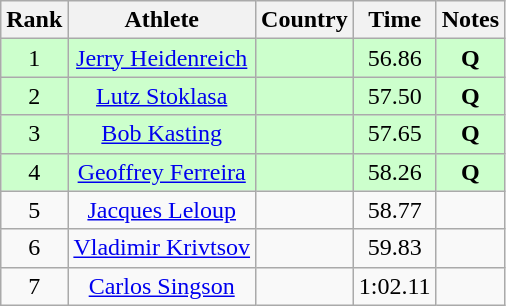<table class="wikitable sortable" style="text-align:center">
<tr>
<th>Rank</th>
<th>Athlete</th>
<th>Country</th>
<th>Time</th>
<th>Notes</th>
</tr>
<tr bgcolor=ccffcc>
<td>1</td>
<td><a href='#'>Jerry Heidenreich</a></td>
<td align=left></td>
<td>56.86</td>
<td><strong>Q</strong></td>
</tr>
<tr bgcolor=ccffcc>
<td>2</td>
<td><a href='#'>Lutz Stoklasa</a></td>
<td align=left></td>
<td>57.50</td>
<td><strong> Q </strong></td>
</tr>
<tr bgcolor=ccffcc>
<td>3</td>
<td><a href='#'>Bob Kasting</a></td>
<td align=left></td>
<td>57.65</td>
<td><strong>Q</strong></td>
</tr>
<tr bgcolor=ccffcc>
<td>4</td>
<td><a href='#'>Geoffrey Ferreira</a></td>
<td align=left></td>
<td>58.26</td>
<td><strong>Q</strong></td>
</tr>
<tr>
<td>5</td>
<td><a href='#'>Jacques Leloup</a></td>
<td align=left></td>
<td>58.77</td>
<td><strong> </strong></td>
</tr>
<tr>
<td>6</td>
<td><a href='#'>Vladimir Krivtsov</a></td>
<td align=left></td>
<td>59.83</td>
<td><strong> </strong></td>
</tr>
<tr>
<td>7</td>
<td><a href='#'>Carlos Singson</a></td>
<td align=left></td>
<td>1:02.11</td>
<td><strong> </strong></td>
</tr>
</table>
